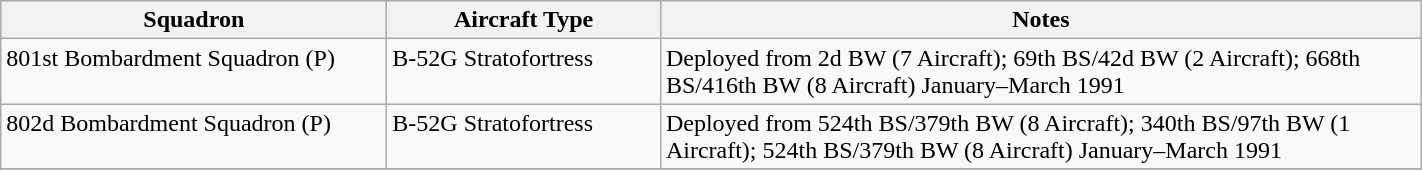<table class="wikitable">
<tr>
<th scope="col" width="250">Squadron</th>
<th scope="col" width="175">Aircraft Type</th>
<th scope="col" width="500">Notes</th>
</tr>
<tr valign="top">
<td>801st Bombardment Squadron (P)</td>
<td>B-52G Stratofortress</td>
<td>Deployed from 2d BW (7 Aircraft); 69th BS/42d BW (2 Aircraft); 668th BS/416th BW (8 Aircraft) January–March 1991</td>
</tr>
<tr valign="top">
<td>802d Bombardment Squadron (P)</td>
<td>B-52G Stratofortress</td>
<td>Deployed from 524th BS/379th BW (8 Aircraft); 340th BS/97th BW (1 Aircraft); 524th BS/379th BW (8 Aircraft) January–March 1991</td>
</tr>
<tr>
</tr>
</table>
